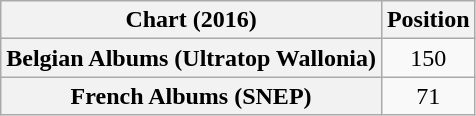<table class="wikitable sortable plainrowheaders" style="text-align:center">
<tr>
<th scope="col">Chart (2016)</th>
<th scope="col">Position</th>
</tr>
<tr>
<th scope="row">Belgian Albums (Ultratop Wallonia)</th>
<td>150</td>
</tr>
<tr>
<th scope="row">French Albums (SNEP)</th>
<td>71</td>
</tr>
</table>
